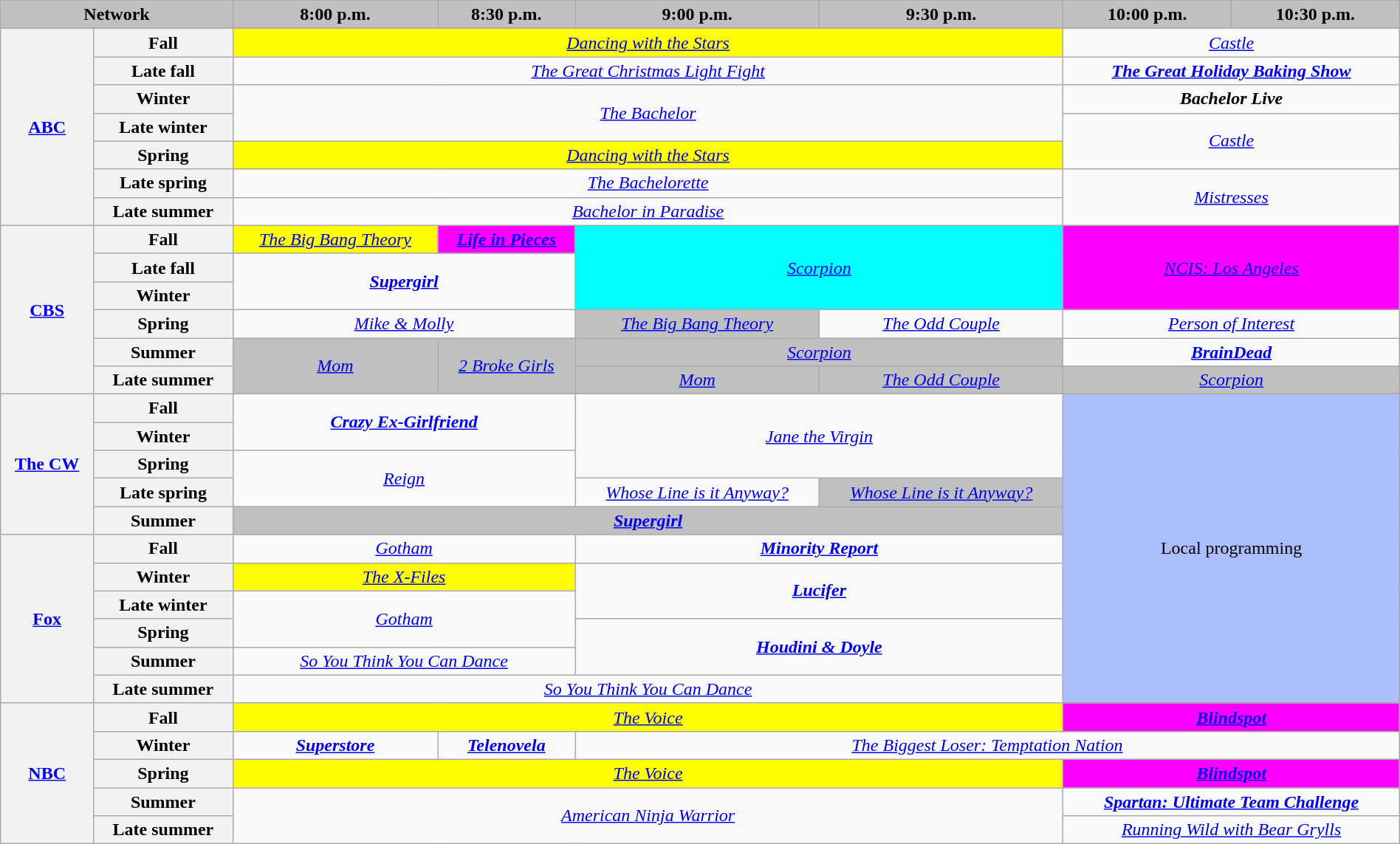<table class="wikitable" style="width:100%;margin-right:0;text-align:center">
<tr>
<th colspan="2" style="background-color:#C0C0C0;text-align:center">Network</th>
<th style="background-color:#C0C0C0;text-align:center">8:00 p.m.</th>
<th style="background-color:#C0C0C0;text-align:center">8:30 p.m.</th>
<th style="background-color:#C0C0C0;text-align:center">9:00 p.m.</th>
<th style="background-color:#C0C0C0;text-align:center">9:30 p.m.</th>
<th style="background-color:#C0C0C0;text-align:center">10:00 p.m.</th>
<th style="background-color:#C0C0C0;text-align:center">10:30 p.m.</th>
</tr>
<tr>
<th rowspan="7"><a href='#'>ABC</a></th>
<th>Fall</th>
<td colspan="4" style="background:#FFFF00;"><em><a href='#'>Dancing with the Stars</a></em> </td>
<td colspan="2"><em><a href='#'>Castle</a></em></td>
</tr>
<tr>
<th>Late fall</th>
<td colspan="4"><em><a href='#'>The Great Christmas Light Fight</a></em></td>
<td colspan="2"><strong><em><a href='#'>The Great Holiday Baking Show</a></em></strong></td>
</tr>
<tr>
<th>Winter</th>
<td rowspan="2" colspan="4"><em><a href='#'>The Bachelor</a></em></td>
<td colspan="2"><strong><em>Bachelor Live</em></strong></td>
</tr>
<tr>
<th>Late winter</th>
<td rowspan="2" colspan="2"><em><a href='#'>Castle</a></em></td>
</tr>
<tr>
<th>Spring</th>
<td colspan="4" style="background:#FFFF00;"><em><a href='#'>Dancing with the Stars</a></em> </td>
</tr>
<tr>
<th>Late spring</th>
<td colspan="4"><em><a href='#'>The Bachelorette</a></em></td>
<td rowspan="2" colspan="2"><em><a href='#'>Mistresses</a></em></td>
</tr>
<tr>
<th>Late summer</th>
<td colspan="4"><em><a href='#'>Bachelor in Paradise</a></em></td>
</tr>
<tr>
<th rowspan="6"><a href='#'>CBS</a></th>
<th>Fall</th>
<td style="background:#FFFF00;"><em><a href='#'>The Big Bang Theory</a></em> </td>
<td style="background:#FF00FF;"><strong><em><a href='#'>Life in Pieces</a></em></strong> </td>
<td colspan="2" rowspan="3" style="background:#00FFFF;"><em><a href='#'>Scorpion</a></em> </td>
<td colspan="2" rowspan="3" style="background:#FF00FF;"><em><a href='#'>NCIS: Los Angeles</a></em> </td>
</tr>
<tr>
<th>Late fall</th>
<td colspan="2" rowspan="2"><strong><em><a href='#'>Supergirl</a></em></strong></td>
</tr>
<tr>
<th>Winter</th>
</tr>
<tr>
<th>Spring</th>
<td colspan="2"><em><a href='#'>Mike & Molly</a></em></td>
<td style="background:#C0C0C0;"><em><a href='#'>The Big Bang Theory</a></em> </td>
<td><em><a href='#'>The Odd Couple</a></em></td>
<td colspan="2"><em><a href='#'>Person of Interest</a></em></td>
</tr>
<tr>
<th>Summer</th>
<td style="background:#C0C0C0;" rowspan="2"><em><a href='#'>Mom</a></em> </td>
<td style="background:#C0C0C0;" rowspan="2"><em><a href='#'>2 Broke Girls</a></em> </td>
<td style="background:#C0C0C0;" colspan="2"><em><a href='#'>Scorpion</a></em> </td>
<td colspan="2"><strong><em><a href='#'>BrainDead</a></em></strong></td>
</tr>
<tr>
<th>Late summer</th>
<td style="background:#C0C0C0;"><em><a href='#'>Mom</a></em> </td>
<td style="background:#C0C0C0;"><em><a href='#'>The Odd Couple</a></em> </td>
<td style="background:#C0C0C0;" colspan="2"><em><a href='#'>Scorpion</a></em> </td>
</tr>
<tr>
<th rowspan="5"><a href='#'>The CW</a></th>
<th>Fall</th>
<td colspan="2" rowspan="2"><strong><em><a href='#'>Crazy Ex-Girlfriend</a></em></strong></td>
<td colspan="2" rowspan="3"><em><a href='#'>Jane the Virgin</a></em></td>
<td style="background:#abbfff;" colspan="2" rowspan="11">Local programming</td>
</tr>
<tr>
<th>Winter</th>
</tr>
<tr>
<th>Spring</th>
<td colspan="2" rowspan="2"><em><a href='#'>Reign</a></em></td>
</tr>
<tr>
<th>Late spring</th>
<td><em><a href='#'>Whose Line is it Anyway?</a></em></td>
<td style="background:#C0C0C0;"><em><a href='#'>Whose Line is it Anyway?</a></em> </td>
</tr>
<tr>
<th>Summer</th>
<td style="background:#C0C0C0;" colspan="4"><strong><em><a href='#'>Supergirl</a></em></strong> </td>
</tr>
<tr>
<th rowspan="6"><a href='#'>Fox</a></th>
<th>Fall</th>
<td colspan="2"><em><a href='#'>Gotham</a></em></td>
<td colspan="2"><strong><em><a href='#'>Minority Report</a></em></strong></td>
</tr>
<tr>
<th>Winter</th>
<td colspan="2" style="background:#FFFF00;"><em><a href='#'>The X-Files</a></em> </td>
<td colspan="2" rowspan="2"><strong><em><a href='#'>Lucifer</a></em></strong></td>
</tr>
<tr>
<th>Late winter</th>
<td colspan="2" rowspan="2"><em><a href='#'>Gotham</a></em></td>
</tr>
<tr>
<th>Spring</th>
<td colspan="2" rowspan="2"><strong><em><a href='#'>Houdini & Doyle</a></em></strong></td>
</tr>
<tr>
<th>Summer</th>
<td colspan="2"><em><a href='#'>So You Think You Can Dance</a></em></td>
</tr>
<tr>
<th>Late summer</th>
<td colspan="4"><em><a href='#'>So You Think You Can Dance</a></em></td>
</tr>
<tr>
<th rowspan="5"><a href='#'>NBC</a></th>
<th>Fall</th>
<td colspan="4" style="background:#FFFF00;"><em><a href='#'>The Voice</a></em> </td>
<td colspan="2" style="background:#FF00FF;"><strong><em><a href='#'>Blindspot</a></em></strong> </td>
</tr>
<tr>
<th>Winter</th>
<td><strong><em><a href='#'>Superstore</a></em></strong></td>
<td><strong><em><a href='#'>Telenovela</a></em></strong></td>
<td colspan="4"><em><a href='#'>The Biggest Loser: Temptation Nation</a></em></td>
</tr>
<tr>
<th>Spring</th>
<td colspan="4" style="background:#FFFF00;"><em><a href='#'>The Voice</a></em> </td>
<td colspan="2" style="background:#FF00FF;"><strong><em><a href='#'>Blindspot</a></em></strong> </td>
</tr>
<tr>
<th>Summer</th>
<td rowspan="2" colspan="4"><em><a href='#'>American Ninja Warrior</a></em></td>
<td colspan="2"><strong><em><a href='#'>Spartan: Ultimate Team Challenge</a></em></strong></td>
</tr>
<tr>
<th>Late summer</th>
<td colspan="2"><em><a href='#'>Running Wild with Bear Grylls</a></em></td>
</tr>
</table>
